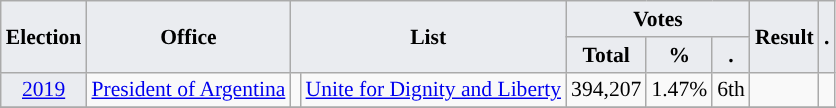<table class="wikitable" style="font-size:90%; text-align:center;">
<tr>
<th style="background-color:#EAECF0;" rowspan=2>Election</th>
<th style="background-color:#EAECF0;" rowspan=2>Office</th>
<th style="background-color:#EAECF0;" colspan=2 rowspan=2>List</th>
<th style="background-color:#EAECF0;" colspan=3>Votes</th>
<th style="background-color:#EAECF0;" rowspan=2>Result</th>
<th style="background-color:#EAECF0;" rowspan=2>.</th>
</tr>
<tr>
<th style="background-color:#EAECF0;">Total</th>
<th style="background-color:#EAECF0;">%</th>
<th style="background-color:#EAECF0;">.</th>
</tr>
<tr>
<td style="background-color:#EAECF0;"><a href='#'>2019</a></td>
<td><a href='#'>President of Argentina</a></td>
<td style="background-color:"></td>
<td><a href='#'>Unite for Dignity and Liberty</a></td>
<td>394,207</td>
<td>1.47%</td>
<td>6th</td>
<td></td>
<td></td>
</tr>
<tr>
</tr>
</table>
